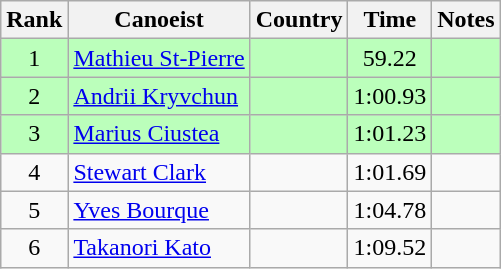<table class="wikitable" style="text-align:center">
<tr>
<th>Rank</th>
<th>Canoeist</th>
<th>Country</th>
<th>Time</th>
<th>Notes</th>
</tr>
<tr bgcolor=bbffbb>
<td>1</td>
<td align="left"><a href='#'>Mathieu St-Pierre</a></td>
<td align="left"></td>
<td>59.22</td>
<td></td>
</tr>
<tr bgcolor=bbffbb>
<td>2</td>
<td align="left"><a href='#'>Andrii Kryvchun</a></td>
<td align="left"></td>
<td>1:00.93</td>
<td></td>
</tr>
<tr bgcolor=bbffbb>
<td>3</td>
<td align="left"><a href='#'>Marius Ciustea</a></td>
<td align="left"></td>
<td>1:01.23</td>
<td></td>
</tr>
<tr>
<td>4</td>
<td align="left"><a href='#'>Stewart Clark</a></td>
<td align="left"></td>
<td>1:01.69</td>
<td></td>
</tr>
<tr>
<td>5</td>
<td align="left"><a href='#'>Yves Bourque</a></td>
<td align="left"></td>
<td>1:04.78</td>
<td></td>
</tr>
<tr>
<td>6</td>
<td align="left"><a href='#'>Takanori Kato</a></td>
<td align="left"></td>
<td>1:09.52</td>
<td></td>
</tr>
</table>
